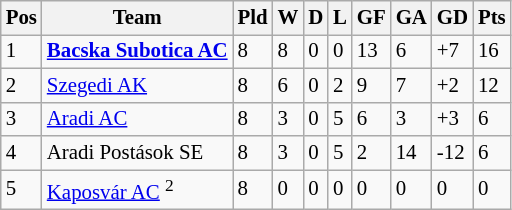<table class="wikitable sortable" style=" font-size: 87%;">
<tr>
<th>Pos</th>
<th>Team</th>
<th>Pld</th>
<th>W</th>
<th>D</th>
<th>L</th>
<th>GF</th>
<th>GA</th>
<th>GD</th>
<th>Pts</th>
</tr>
<tr>
<td>1</td>
<td><strong><a href='#'>Bacska Subotica AC</a></strong></td>
<td>8</td>
<td>8</td>
<td>0</td>
<td>0</td>
<td>13</td>
<td>6</td>
<td>+7</td>
<td>16</td>
</tr>
<tr>
<td>2</td>
<td><a href='#'>Szegedi AK</a></td>
<td>8</td>
<td>6</td>
<td>0</td>
<td>2</td>
<td>9</td>
<td>7</td>
<td>+2</td>
<td>12</td>
</tr>
<tr>
<td>3</td>
<td><a href='#'>Aradi AC</a></td>
<td>8</td>
<td>3</td>
<td>0</td>
<td>5</td>
<td>6</td>
<td>3</td>
<td>+3</td>
<td>6</td>
</tr>
<tr>
<td>4</td>
<td>Aradi Postások SE</td>
<td>8</td>
<td>3</td>
<td>0</td>
<td>5</td>
<td>2</td>
<td>14</td>
<td>-12</td>
<td>6</td>
</tr>
<tr>
<td>5</td>
<td><a href='#'>Kaposvár AC</a> <sup>2</sup></td>
<td>8</td>
<td>0</td>
<td>0</td>
<td>0</td>
<td>0</td>
<td>0</td>
<td>0</td>
<td>0</td>
</tr>
</table>
